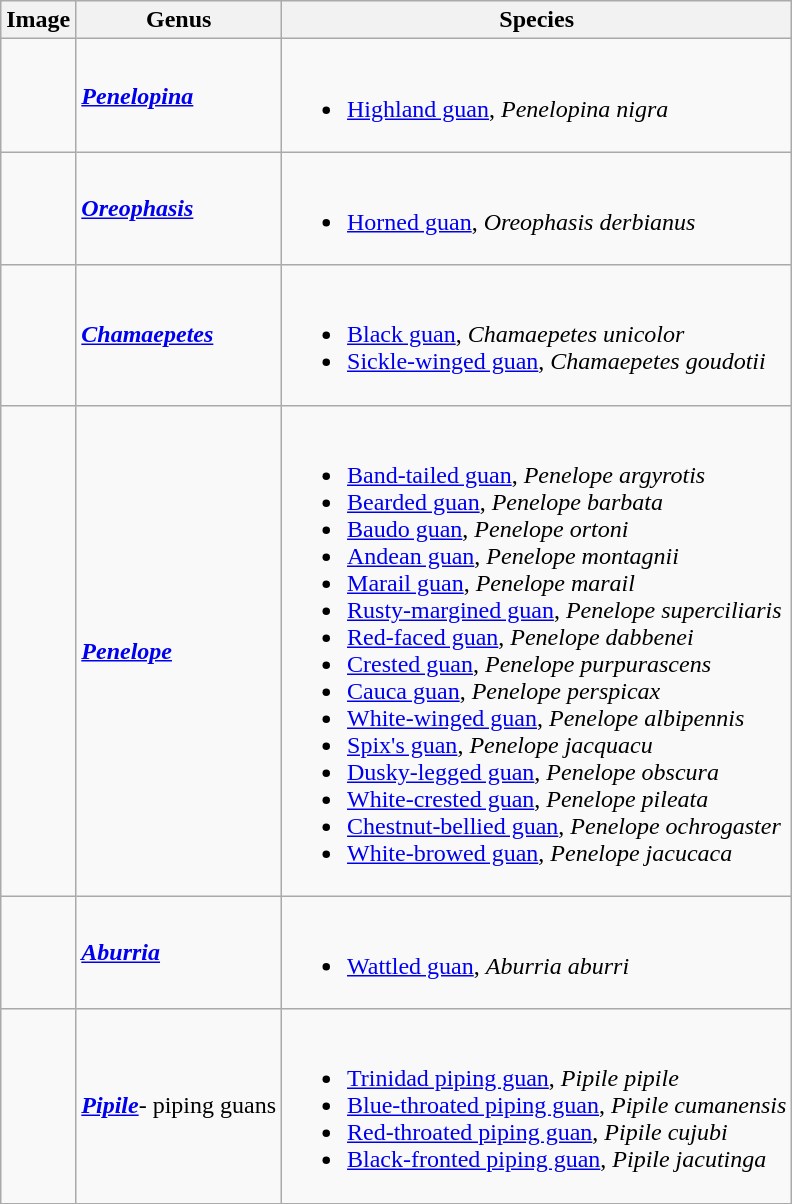<table class="wikitable">
<tr>
<th>Image</th>
<th>Genus</th>
<th>Species</th>
</tr>
<tr>
<td></td>
<td><strong><em><a href='#'>Penelopina</a></em></strong> </td>
<td><br><ul><li><a href='#'>Highland guan</a>, <em>Penelopina nigra</em></li></ul></td>
</tr>
<tr>
<td></td>
<td><strong><em><a href='#'>Oreophasis</a></em></strong> </td>
<td><br><ul><li><a href='#'>Horned guan</a>, <em>Oreophasis derbianus</em></li></ul></td>
</tr>
<tr>
<td></td>
<td><strong><em><a href='#'>Chamaepetes</a></em></strong> </td>
<td><br><ul><li><a href='#'>Black guan</a>, <em>Chamaepetes unicolor</em></li><li><a href='#'>Sickle-winged guan</a>, <em>Chamaepetes goudotii</em></li></ul></td>
</tr>
<tr>
<td></td>
<td><strong><em><a href='#'>Penelope</a></em></strong> </td>
<td><br><ul><li><a href='#'>Band-tailed guan</a>, <em>Penelope argyrotis</em></li><li><a href='#'>Bearded guan</a>, <em>Penelope barbata</em></li><li><a href='#'>Baudo guan</a>, <em>Penelope ortoni</em></li><li><a href='#'>Andean guan</a>, <em>Penelope montagnii</em></li><li><a href='#'>Marail guan</a>, <em>Penelope marail</em></li><li><a href='#'>Rusty-margined guan</a>, <em>Penelope superciliaris</em></li><li><a href='#'>Red-faced guan</a>, <em>Penelope dabbenei</em></li><li><a href='#'>Crested guan</a>, <em>Penelope purpurascens</em></li><li><a href='#'>Cauca guan</a>, <em>Penelope perspicax</em></li><li><a href='#'>White-winged guan</a>, <em>Penelope albipennis</em></li><li><a href='#'>Spix's guan</a>, <em>Penelope jacquacu</em></li><li><a href='#'>Dusky-legged guan</a>, <em>Penelope obscura</em></li><li><a href='#'>White-crested guan</a>, <em>Penelope pileata</em></li><li><a href='#'>Chestnut-bellied guan</a>, <em>Penelope ochrogaster</em></li><li><a href='#'>White-browed guan</a>, <em>Penelope jacucaca</em></li></ul></td>
</tr>
<tr>
<td></td>
<td><strong><em><a href='#'>Aburria</a></em></strong> </td>
<td><br><ul><li><a href='#'>Wattled guan</a>, <em>Aburria aburri</em></li></ul></td>
</tr>
<tr>
<td></td>
<td><strong><em><a href='#'>Pipile</a></em></strong>- piping guans </td>
<td><br><ul><li><a href='#'>Trinidad piping guan</a>, <em>Pipile pipile</em></li><li><a href='#'>Blue-throated piping guan</a>, <em>Pipile cumanensis</em></li><li><a href='#'>Red-throated piping guan</a>, <em>Pipile cujubi</em></li><li><a href='#'>Black-fronted piping guan</a>, <em>Pipile jacutinga</em></li></ul></td>
</tr>
<tr>
</tr>
</table>
